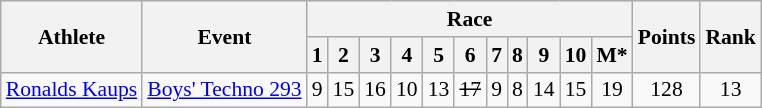<table class="wikitable" border="1" style="font-size:90%">
<tr>
<th rowspan=2>Athlete</th>
<th rowspan=2>Event</th>
<th colspan=11>Race</th>
<th rowspan=2>Points</th>
<th rowspan=2>Rank</th>
</tr>
<tr>
<th>1</th>
<th>2</th>
<th>3</th>
<th>4</th>
<th>5</th>
<th>6</th>
<th>7</th>
<th>8</th>
<th>9</th>
<th>10</th>
<th>M*</th>
</tr>
<tr>
<td><a href='#'>Ronalds Kaups</a></td>
<td><a href='#'>Boys' Techno 293</a></td>
<td align=center>9</td>
<td align=center>15</td>
<td align=center>16</td>
<td align=center>10</td>
<td align=center>13</td>
<td align=center><s>17</s></td>
<td align=center>9</td>
<td align=center>8</td>
<td align=center>14</td>
<td align=center>15</td>
<td align=center>19</td>
<td align=center>128</td>
<td align=center>13</td>
</tr>
</table>
